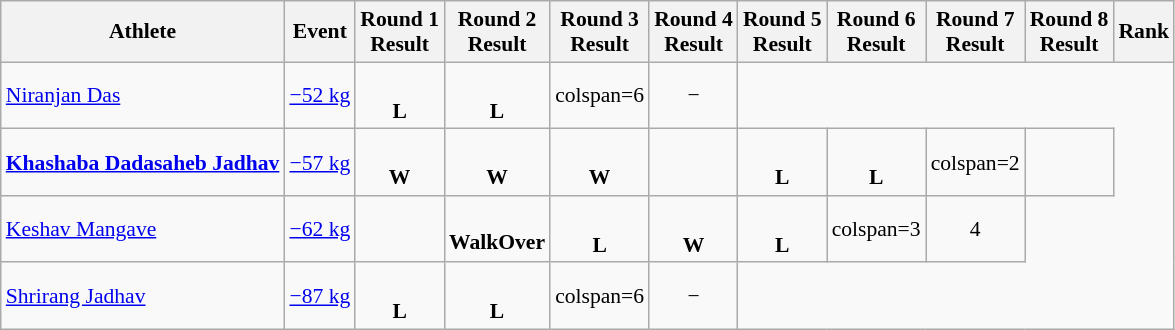<table class="wikitable" style="font-size:90%">
<tr>
<th>Athlete</th>
<th>Event</th>
<th>Round 1<br>Result</th>
<th>Round 2<br>Result</th>
<th>Round 3<br>Result</th>
<th>Round 4<br>Result</th>
<th>Round 5<br>Result</th>
<th>Round 6<br>Result</th>
<th>Round 7<br>Result</th>
<th>Round 8<br>Result</th>
<th>Rank</th>
</tr>
<tr align=center>
<td align=left><a href='#'>Niranjan Das</a></td>
<td align=left><a href='#'>−52 kg</a></td>
<td><br><strong>L</strong> <sup></sup></td>
<td><br><strong>L</strong> <sup></sup></td>
<td>colspan=6 </td>
<td>−</td>
</tr>
<tr align=center>
<td align=left><strong><a href='#'>Khashaba Dadasaheb Jadhav</a></strong></td>
<td align=left><a href='#'>−57 kg</a></td>
<td><br><strong>W</strong> <sup></sup></td>
<td><br><strong>W</strong> <sup></sup></td>
<td><br><strong>W</strong> <sup></sup></td>
<td></td>
<td><br><strong>L</strong> <sup></sup></td>
<td><br><strong>L</strong> <sup></sup></td>
<td>colspan=2 </td>
<td></td>
</tr>
<tr align=center>
<td align=left><a href='#'>Keshav Mangave</a></td>
<td align=left><a href='#'>−62 kg</a></td>
<td></td>
<td><br><strong>WalkOver</strong></td>
<td><br><strong>L</strong> <sup></sup></td>
<td><br><strong>W</strong> <sup></sup></td>
<td><br><strong>L</strong> <sup></sup></td>
<td>colspan=3 </td>
<td>4</td>
</tr>
<tr align=center>
<td align=left><a href='#'>Shrirang Jadhav</a></td>
<td align=left><a href='#'>−87 kg</a></td>
<td><br><strong>L</strong> <sup></sup></td>
<td><br><strong>L</strong> <sup></sup></td>
<td>colspan=6 </td>
<td>−</td>
</tr>
</table>
